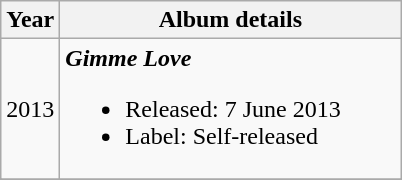<table class="wikitable">
<tr>
<th>Year</th>
<th style="width:220px;">Album details</th>
</tr>
<tr>
<td style="text-align:center;">2013</td>
<td><strong><em>Gimme Love</em></strong><br><ul><li>Released: 7 June 2013</li><li>Label: Self-released</li></ul></td>
</tr>
<tr>
</tr>
<tr>
</tr>
</table>
